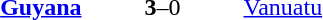<table>
<tr>
<th width=200></th>
<th width=100></th>
<th width=200></th>
</tr>
<tr>
<td align=right><strong><a href='#'>Guyana</a> </strong></td>
<td align=center><strong>3</strong>–0</td>
<td> <a href='#'>Vanuatu</a></td>
</tr>
</table>
